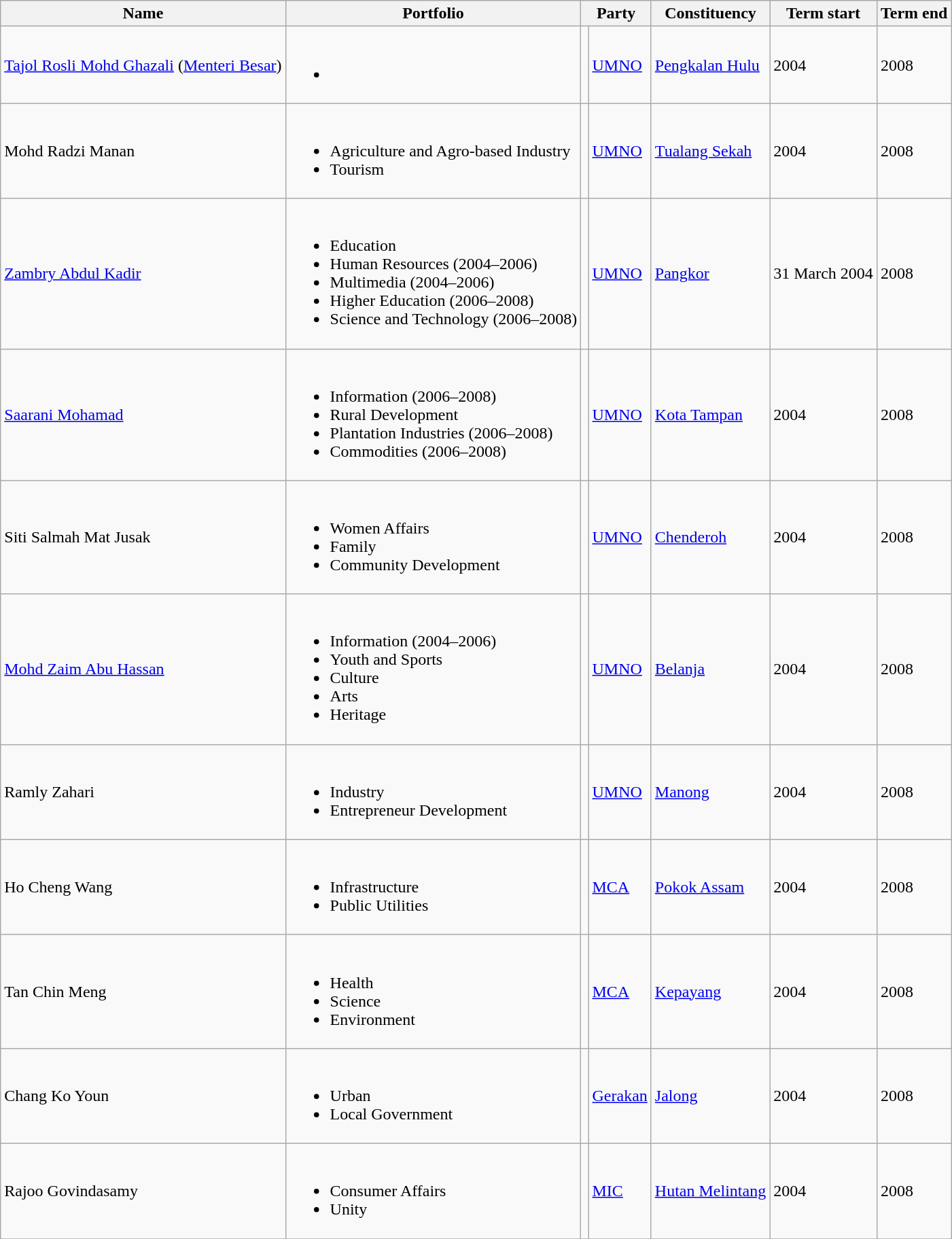<table class="wikitable">
<tr>
<th>Name</th>
<th>Portfolio</th>
<th colspan=2>Party</th>
<th>Constituency</th>
<th>Term start</th>
<th>Term end</th>
</tr>
<tr>
<td><a href='#'>Tajol Rosli Mohd Ghazali</a> (<a href='#'>Menteri Besar</a>)</td>
<td><br><ul><li></li></ul></td>
<td bgcolor=></td>
<td><a href='#'>UMNO</a></td>
<td><a href='#'>Pengkalan Hulu</a></td>
<td>2004</td>
<td>2008</td>
</tr>
<tr>
<td>Mohd Radzi Manan</td>
<td><br><ul><li>Agriculture and Agro-based Industry</li><li>Tourism</li></ul></td>
<td bgcolor=></td>
<td><a href='#'>UMNO</a></td>
<td><a href='#'>Tualang Sekah</a></td>
<td>2004</td>
<td>2008</td>
</tr>
<tr>
<td><a href='#'>Zambry Abdul Kadir</a></td>
<td><br><ul><li>Education</li><li>Human Resources (2004–2006)</li><li>Multimedia (2004–2006)</li><li>Higher Education (2006–2008)</li><li>Science and Technology (2006–2008)</li></ul></td>
<td bgcolor=></td>
<td><a href='#'>UMNO</a></td>
<td><a href='#'>Pangkor</a></td>
<td>31 March 2004</td>
<td>2008</td>
</tr>
<tr>
<td><a href='#'>Saarani Mohamad</a></td>
<td><br><ul><li>Information (2006–2008)</li><li>Rural Development</li><li>Plantation Industries (2006–2008)</li><li>Commodities (2006–2008)</li></ul></td>
<td bgcolor=></td>
<td><a href='#'>UMNO</a></td>
<td><a href='#'>Kota Tampan</a></td>
<td>2004</td>
<td>2008</td>
</tr>
<tr>
<td>Siti Salmah Mat Jusak</td>
<td><br><ul><li>Women Affairs</li><li>Family</li><li>Community Development</li></ul></td>
<td bgcolor=></td>
<td><a href='#'>UMNO</a></td>
<td><a href='#'>Chenderoh</a></td>
<td>2004</td>
<td>2008</td>
</tr>
<tr>
<td><a href='#'>Mohd Zaim Abu Hassan</a></td>
<td><br><ul><li>Information (2004–2006)</li><li>Youth and Sports</li><li>Culture</li><li>Arts</li><li>Heritage</li></ul></td>
<td bgcolor=></td>
<td><a href='#'>UMNO</a></td>
<td><a href='#'>Belanja</a></td>
<td>2004</td>
<td>2008</td>
</tr>
<tr>
<td>Ramly Zahari</td>
<td><br><ul><li>Industry</li><li>Entrepreneur Development</li></ul></td>
<td bgcolor=></td>
<td><a href='#'>UMNO</a></td>
<td><a href='#'>Manong</a></td>
<td>2004</td>
<td>2008</td>
</tr>
<tr>
<td>Ho Cheng Wang</td>
<td><br><ul><li>Infrastructure</li><li>Public Utilities</li></ul></td>
<td bgcolor=></td>
<td><a href='#'>MCA</a></td>
<td><a href='#'>Pokok Assam</a></td>
<td>2004</td>
<td>2008</td>
</tr>
<tr>
<td>Tan Chin Meng</td>
<td><br><ul><li>Health</li><li>Science</li><li>Environment</li></ul></td>
<td bgcolor=></td>
<td><a href='#'>MCA</a></td>
<td><a href='#'>Kepayang</a></td>
<td>2004</td>
<td>2008</td>
</tr>
<tr>
<td>Chang Ko Youn</td>
<td><br><ul><li>Urban</li><li>Local Government</li></ul></td>
<td bgcolor=></td>
<td><a href='#'>Gerakan</a></td>
<td><a href='#'>Jalong</a></td>
<td>2004</td>
<td>2008</td>
</tr>
<tr>
<td>Rajoo Govindasamy</td>
<td><br><ul><li>Consumer Affairs</li><li>Unity</li></ul></td>
<td bgcolor=></td>
<td><a href='#'>MIC</a></td>
<td><a href='#'>Hutan Melintang</a></td>
<td>2004</td>
<td>2008</td>
</tr>
<tr>
</tr>
</table>
